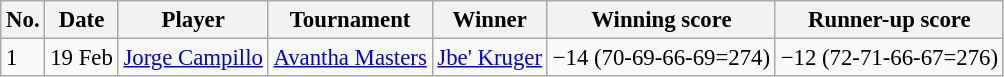<table class="wikitable" style="font-size:95%;">
<tr>
<th>No.</th>
<th>Date</th>
<th>Player</th>
<th>Tournament</th>
<th>Winner</th>
<th>Winning score</th>
<th>Runner-up score</th>
</tr>
<tr>
<td>1</td>
<td>19 Feb</td>
<td> <a href='#'>Jorge Campillo</a></td>
<td><a href='#'>Avantha Masters</a></td>
<td> <a href='#'>Jbe' Kruger</a></td>
<td>−14 (70-69-66-69=274)</td>
<td>−12 (72-71-66-67=276)</td>
</tr>
</table>
